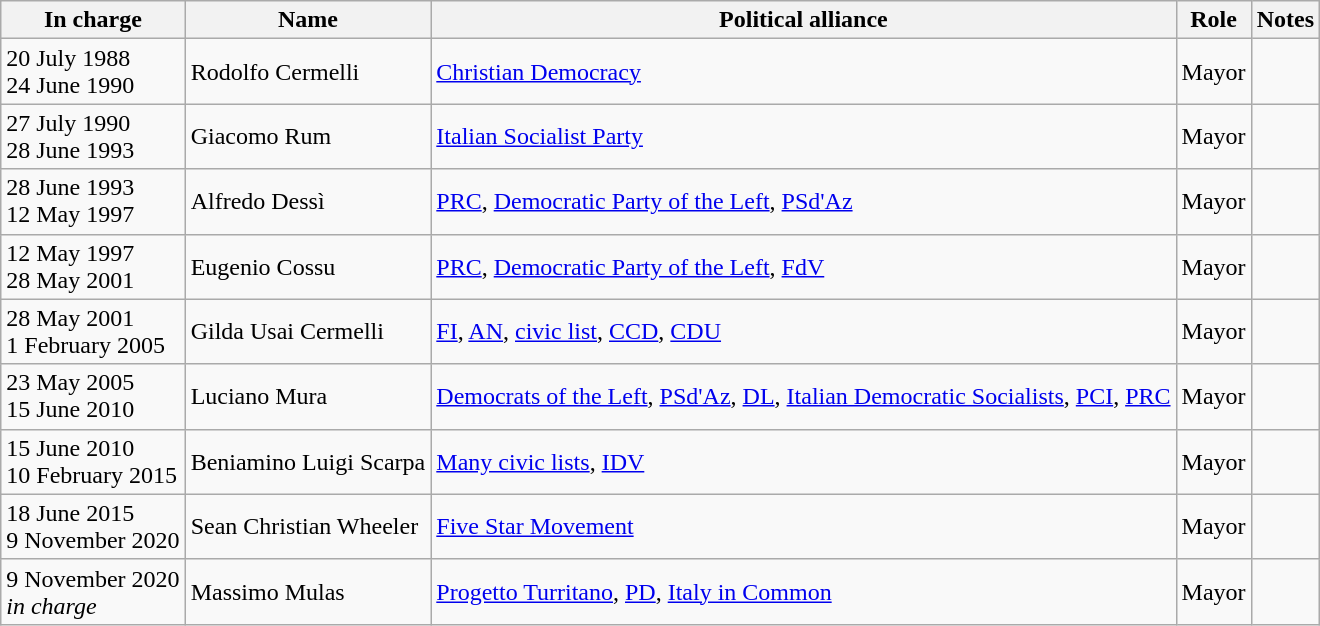<table class="wikitable">
<tr>
<th>In charge</th>
<th>Name</th>
<th>Political alliance</th>
<th>Role</th>
<th>Notes</th>
</tr>
<tr>
<td>20 July 1988<br>24 June 1990</td>
<td>Rodolfo Cermelli</td>
<td><a href='#'>Christian Democracy</a></td>
<td>Mayor</td>
<td></td>
</tr>
<tr>
<td>27 July 1990<br>28 June 1993</td>
<td>Giacomo Rum</td>
<td><a href='#'>Italian Socialist Party</a></td>
<td>Mayor</td>
<td></td>
</tr>
<tr>
<td>28 June 1993<br>12 May 1997</td>
<td>Alfredo Dessì</td>
<td><a href='#'>PRC</a>, <a href='#'>Democratic Party of the Left</a>, <a href='#'>PSd'Az</a></td>
<td>Mayor</td>
<td></td>
</tr>
<tr>
<td>12 May 1997<br>28 May 2001</td>
<td>Eugenio Cossu</td>
<td><a href='#'>PRC</a>, <a href='#'>Democratic Party of the Left</a>, <a href='#'>FdV</a></td>
<td>Mayor</td>
<td></td>
</tr>
<tr>
<td>28 May 2001<br>1 February 2005</td>
<td>Gilda Usai Cermelli</td>
<td><a href='#'>FI</a>, <a href='#'>AN</a>, <a href='#'>civic list</a>, <a href='#'>CCD</a>, <a href='#'>CDU</a></td>
<td>Mayor</td>
<td></td>
</tr>
<tr>
<td>23 May 2005<br>15 June 2010</td>
<td>Luciano Mura</td>
<td><a href='#'>Democrats of the Left</a>, <a href='#'>PSd'Az</a>, <a href='#'>DL</a>, <a href='#'>Italian Democratic Socialists</a>, <a href='#'>PCI</a>, <a href='#'>PRC</a></td>
<td>Mayor</td>
<td></td>
</tr>
<tr>
<td>15 June 2010<br>10 February 2015</td>
<td>Beniamino Luigi Scarpa</td>
<td><a href='#'>Many civic lists</a>, <a href='#'>IDV</a></td>
<td>Mayor</td>
<td></td>
</tr>
<tr>
<td>18 June 2015<br>9 November 2020</td>
<td>Sean Christian Wheeler</td>
<td><a href='#'>Five Star Movement</a></td>
<td>Mayor</td>
<td></td>
</tr>
<tr>
<td>9 November 2020<br><em>in charge</em></td>
<td>Massimo Mulas</td>
<td><a href='#'>Progetto Turritano</a>, <a href='#'>PD</a>, <a href='#'>Italy in Common</a></td>
<td>Mayor</td>
<td></td>
</tr>
</table>
